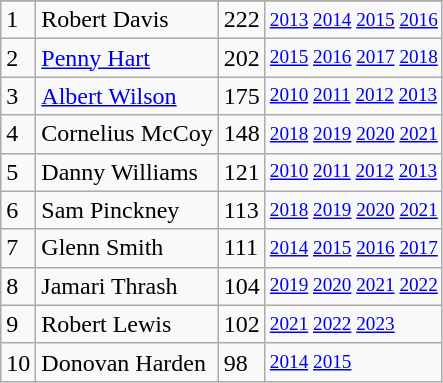<table class="wikitable">
<tr>
</tr>
<tr>
<td>1</td>
<td>Robert Davis</td>
<td>222</td>
<td style="font-size:80%;"><a href='#'>2013</a> <a href='#'>2014</a> <a href='#'>2015</a> <a href='#'>2016</a></td>
</tr>
<tr>
<td>2</td>
<td><a href='#'>Penny Hart</a></td>
<td>202</td>
<td style="font-size:80%;"><a href='#'>2015</a> <a href='#'>2016</a> <a href='#'>2017</a> <a href='#'>2018</a></td>
</tr>
<tr>
<td>3</td>
<td><a href='#'>Albert Wilson</a></td>
<td>175</td>
<td style="font-size:80%;"><a href='#'>2010</a> <a href='#'>2011</a> <a href='#'>2012</a> <a href='#'>2013</a></td>
</tr>
<tr>
<td>4</td>
<td>Cornelius McCoy</td>
<td>148</td>
<td style="font-size:80%;"><a href='#'>2018</a> <a href='#'>2019</a> <a href='#'>2020</a> <a href='#'>2021</a></td>
</tr>
<tr>
<td>5</td>
<td>Danny Williams</td>
<td>121</td>
<td style="font-size:80%;"><a href='#'>2010</a> <a href='#'>2011</a> <a href='#'>2012</a> <a href='#'>2013</a></td>
</tr>
<tr>
<td>6</td>
<td>Sam Pinckney</td>
<td>113</td>
<td style="font-size:80%;"><a href='#'>2018</a> <a href='#'>2019</a> <a href='#'>2020</a> <a href='#'>2021</a></td>
</tr>
<tr>
<td>7</td>
<td>Glenn Smith</td>
<td>111</td>
<td style="font-size:80%;"><a href='#'>2014</a> <a href='#'>2015</a> <a href='#'>2016</a> <a href='#'>2017</a></td>
</tr>
<tr>
<td>8</td>
<td>Jamari Thrash</td>
<td>104</td>
<td style="font-size:80%;"><a href='#'>2019</a> <a href='#'>2020</a> <a href='#'>2021</a> <a href='#'>2022</a></td>
</tr>
<tr>
<td>9</td>
<td>Robert Lewis</td>
<td>102</td>
<td style="font-size:80%;"><a href='#'>2021</a> <a href='#'>2022</a> <a href='#'>2023</a></td>
</tr>
<tr>
<td>10</td>
<td>Donovan Harden</td>
<td>98</td>
<td style="font-size:80%;"><a href='#'>2014</a> <a href='#'>2015</a></td>
</tr>
</table>
